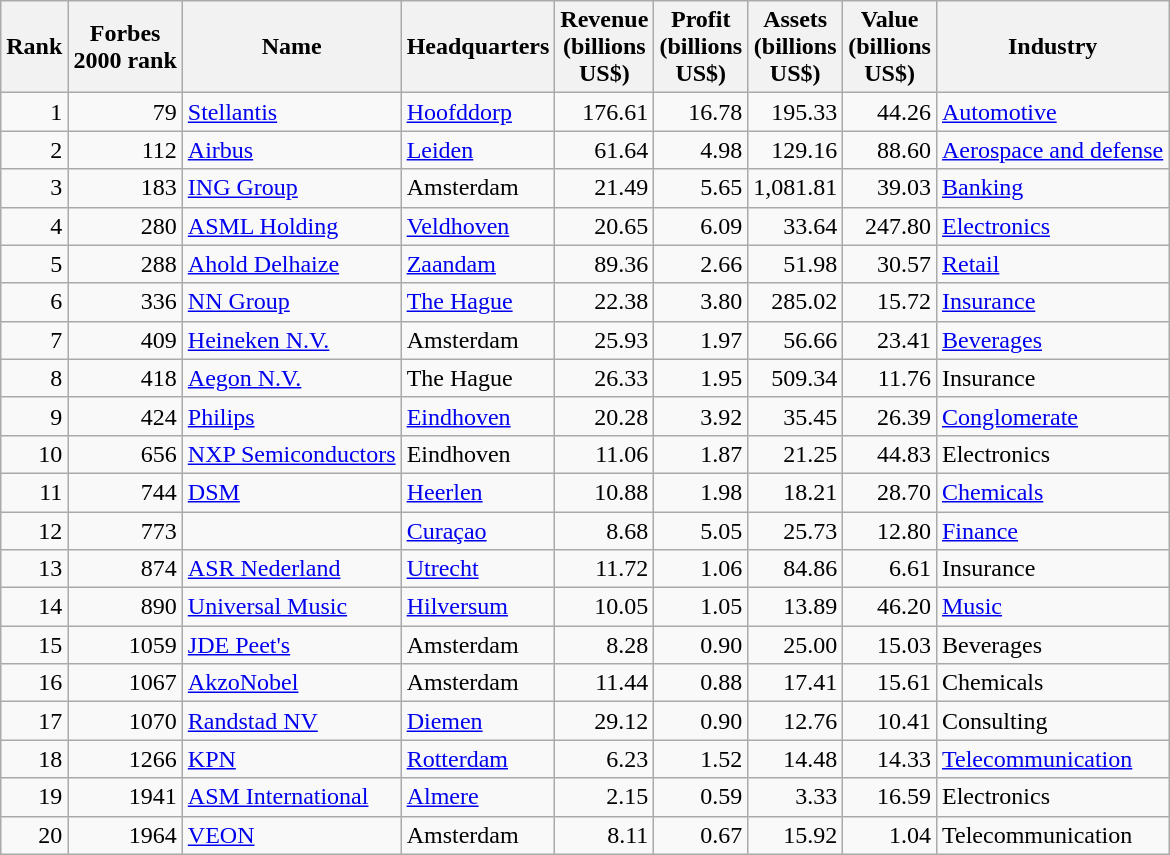<table class="wikitable sortable" style="text-align:right;">
<tr>
<th align="center">Rank</th>
<th align="center">Forbes <br>2000 rank</th>
<th align="center">Name</th>
<th align="center">Headquarters</th>
<th align="center">Revenue<br>(billions <br>US$)</th>
<th align="center">Profit<br>(billions <br>US$)</th>
<th align="center">Assets<br>(billions <br>US$)</th>
<th align="center">Value<br>(billions <br>US$)</th>
<th align="center">Industry</th>
</tr>
<tr>
<td>1</td>
<td>79</td>
<td align="left"><a href='#'>Stellantis</a></td>
<td align="left"><a href='#'>Hoofddorp</a></td>
<td>176.61</td>
<td>16.78</td>
<td>195.33</td>
<td>44.26</td>
<td align="left"><a href='#'>Automotive</a></td>
</tr>
<tr>
<td>2</td>
<td>112</td>
<td align="left"><a href='#'>Airbus</a></td>
<td align="left"><a href='#'>Leiden</a></td>
<td>61.64</td>
<td>4.98</td>
<td>129.16</td>
<td>88.60</td>
<td align="left"><a href='#'>Aerospace and defense</a></td>
</tr>
<tr>
<td>3</td>
<td>183</td>
<td align="left"><a href='#'>ING Group</a></td>
<td align="left">Amsterdam</td>
<td>21.49</td>
<td>5.65</td>
<td>1,081.81</td>
<td>39.03</td>
<td align="left"><a href='#'>Banking</a></td>
</tr>
<tr>
<td>4</td>
<td>280</td>
<td align="left"><a href='#'>ASML Holding</a></td>
<td align="left"><a href='#'>Veldhoven</a></td>
<td>20.65</td>
<td>6.09</td>
<td>33.64</td>
<td>247.80</td>
<td align="left"><a href='#'>Electronics</a></td>
</tr>
<tr>
<td>5</td>
<td>288</td>
<td align="left"><a href='#'>Ahold Delhaize</a></td>
<td align="left"><a href='#'>Zaandam</a></td>
<td>89.36</td>
<td>2.66</td>
<td>51.98</td>
<td>30.57</td>
<td align="left"><a href='#'>Retail</a></td>
</tr>
<tr>
<td>6</td>
<td>336</td>
<td align="left"><a href='#'>NN Group</a></td>
<td align="left"><a href='#'>The Hague</a></td>
<td>22.38</td>
<td>3.80</td>
<td>285.02</td>
<td>15.72</td>
<td align="left"><a href='#'>Insurance</a></td>
</tr>
<tr>
<td>7</td>
<td>409</td>
<td align="left"><a href='#'>Heineken N.V.</a></td>
<td align="left">Amsterdam</td>
<td>25.93</td>
<td>1.97</td>
<td>56.66</td>
<td>23.41</td>
<td align="left"><a href='#'>Beverages</a></td>
</tr>
<tr>
<td>8</td>
<td>418</td>
<td align="left"><a href='#'>Aegon N.V.</a></td>
<td align="left">The Hague</td>
<td>26.33</td>
<td>1.95</td>
<td>509.34</td>
<td>11.76</td>
<td align="left">Insurance</td>
</tr>
<tr>
<td>9</td>
<td>424</td>
<td align="left"><a href='#'>Philips</a></td>
<td align="left"><a href='#'>Eindhoven</a></td>
<td>20.28</td>
<td>3.92</td>
<td>35.45</td>
<td>26.39</td>
<td align="left"><a href='#'>Conglomerate</a></td>
</tr>
<tr>
<td>10</td>
<td>656</td>
<td align="left"><a href='#'>NXP Semiconductors</a></td>
<td align="left">Eindhoven</td>
<td>11.06</td>
<td>1.87</td>
<td>21.25</td>
<td>44.83</td>
<td align="left">Electronics</td>
</tr>
<tr>
<td>11</td>
<td>744</td>
<td align="left"><a href='#'>DSM</a></td>
<td align="left"><a href='#'>Heerlen</a></td>
<td>10.88</td>
<td>1.98</td>
<td>18.21</td>
<td>28.70</td>
<td align="left"><a href='#'>Chemicals</a></td>
</tr>
<tr>
<td>12</td>
<td>773</td>
<td align="left"></td>
<td align="left"><a href='#'>Curaçao</a></td>
<td>8.68</td>
<td>5.05</td>
<td>25.73</td>
<td>12.80</td>
<td align="left"><a href='#'>Finance</a></td>
</tr>
<tr>
<td>13</td>
<td>874</td>
<td align="left"><a href='#'>ASR Nederland</a></td>
<td align="left"><a href='#'>Utrecht</a></td>
<td>11.72</td>
<td>1.06</td>
<td>84.86</td>
<td>6.61</td>
<td align="left">Insurance</td>
</tr>
<tr>
<td>14</td>
<td>890</td>
<td align="left"><a href='#'>Universal Music</a></td>
<td align="left"><a href='#'>Hilversum</a></td>
<td>10.05</td>
<td>1.05</td>
<td>13.89</td>
<td>46.20</td>
<td align="left"><a href='#'>Music</a></td>
</tr>
<tr>
<td>15</td>
<td>1059</td>
<td align="left"><a href='#'>JDE Peet's</a></td>
<td align="left">Amsterdam</td>
<td>8.28</td>
<td>0.90</td>
<td>25.00</td>
<td>15.03</td>
<td align="left">Beverages</td>
</tr>
<tr>
<td>16</td>
<td>1067</td>
<td align="left"><a href='#'>AkzoNobel</a></td>
<td align="left">Amsterdam</td>
<td>11.44</td>
<td>0.88</td>
<td>17.41</td>
<td>15.61</td>
<td align="left">Chemicals</td>
</tr>
<tr>
<td>17</td>
<td>1070</td>
<td align="left"><a href='#'>Randstad NV</a></td>
<td align="left"><a href='#'>Diemen</a></td>
<td>29.12</td>
<td>0.90</td>
<td>12.76</td>
<td>10.41</td>
<td align="left">Consulting</td>
</tr>
<tr>
<td>18</td>
<td>1266</td>
<td align="left"><a href='#'>KPN</a></td>
<td align="left"><a href='#'>Rotterdam</a></td>
<td>6.23</td>
<td>1.52</td>
<td>14.48</td>
<td>14.33</td>
<td align="left"><a href='#'>Telecommunication</a></td>
</tr>
<tr>
<td>19</td>
<td>1941</td>
<td align="left"><a href='#'>ASM International</a></td>
<td align="left"><a href='#'>Almere</a></td>
<td>2.15</td>
<td>0.59</td>
<td>3.33</td>
<td>16.59</td>
<td align="left">Electronics</td>
</tr>
<tr>
<td>20</td>
<td>1964</td>
<td align="left"><a href='#'>VEON</a></td>
<td align="left">Amsterdam</td>
<td>8.11</td>
<td>0.67</td>
<td>15.92</td>
<td>1.04</td>
<td align="left">Telecommunication</td>
</tr>
</table>
